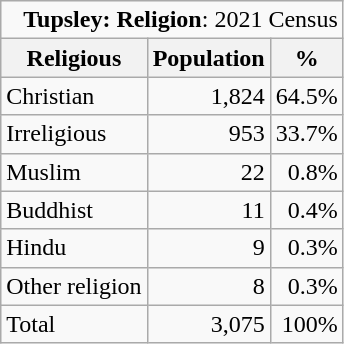<table class="wikitable">
<tr>
<td colspan="14" style="text-align:right;"><strong>Tupsley: Religion</strong>: 2021 Census</td>
</tr>
<tr>
<th>Religious</th>
<th>Population</th>
<th>%</th>
</tr>
<tr>
<td>Christian</td>
<td style="text-align:right;">1,824</td>
<td style="text-align:right;">64.5%</td>
</tr>
<tr>
<td>Irreligious</td>
<td style="text-align:right;">953</td>
<td style="text-align:right;">33.7%</td>
</tr>
<tr>
<td>Muslim</td>
<td style="text-align:right;">22</td>
<td style="text-align:right;">0.8%</td>
</tr>
<tr>
<td>Buddhist</td>
<td style="text-align:right;">11</td>
<td style="text-align:right;">0.4%</td>
</tr>
<tr>
<td>Hindu</td>
<td style="text-align:right;">9</td>
<td style="text-align:right;">0.3%</td>
</tr>
<tr>
<td>Other religion</td>
<td style="text-align:right;">8</td>
<td style="text-align:right;">0.3%</td>
</tr>
<tr>
<td>Total</td>
<td style="text-align:right;">3,075</td>
<td style="text-align:right;">100%</td>
</tr>
</table>
